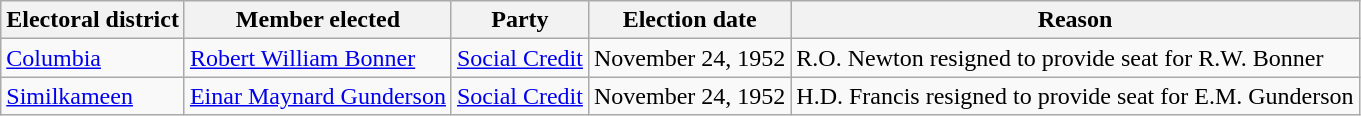<table class="wikitable sortable">
<tr>
<th>Electoral district</th>
<th>Member elected</th>
<th>Party</th>
<th>Election date</th>
<th>Reason</th>
</tr>
<tr>
<td><a href='#'>Columbia</a></td>
<td><a href='#'>Robert William Bonner</a></td>
<td><a href='#'>Social Credit</a></td>
<td>November 24, 1952</td>
<td>R.O. Newton resigned to provide seat for R.W. Bonner</td>
</tr>
<tr>
<td><a href='#'>Similkameen</a></td>
<td><a href='#'>Einar Maynard Gunderson</a></td>
<td><a href='#'>Social Credit</a></td>
<td>November 24, 1952</td>
<td>H.D. Francis resigned to provide seat for E.M. Gunderson</td>
</tr>
</table>
